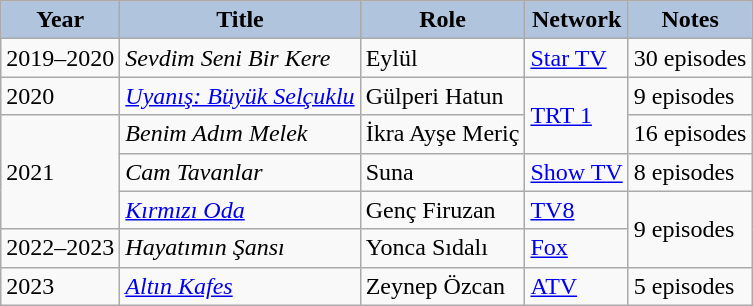<table class="wikitable">
<tr>
<th style="background:#B0C4DE;">Year</th>
<th style="background:#B0C4DE;">Title</th>
<th style="background:#B0C4DE;">Role</th>
<th style="background:#B0C4DE;">Network</th>
<th style="background:#B0C4DE;">Notes</th>
</tr>
<tr>
<td>2019–2020</td>
<td><em>Sevdim Seni Bir Kere</em></td>
<td>Eylül</td>
<td><a href='#'>Star TV</a></td>
<td>30 episodes</td>
</tr>
<tr>
<td>2020</td>
<td><em><a href='#'>Uyanış: Büyük Selçuklu</a></em></td>
<td>Gülperi Hatun</td>
<td rowspan="2"><a href='#'>TRT 1</a></td>
<td>9 episodes</td>
</tr>
<tr>
<td rowspan="3">2021</td>
<td><em>Benim Adım Melek</em></td>
<td>İkra Ayşe Meriç</td>
<td>16 episodes</td>
</tr>
<tr>
<td><em>Cam Tavanlar</em></td>
<td>Suna</td>
<td><a href='#'>Show TV</a></td>
<td>8 episodes</td>
</tr>
<tr>
<td><em><a href='#'>Kırmızı Oda</a></em></td>
<td>Genç Firuzan</td>
<td><a href='#'>TV8</a></td>
<td rowspan="2">9 episodes</td>
</tr>
<tr>
<td>2022–2023</td>
<td><em>Hayatımın Şansı</em></td>
<td>Yonca Sıdalı</td>
<td><a href='#'>Fox</a></td>
</tr>
<tr>
<td>2023</td>
<td><em><a href='#'>Altın Kafes</a></em></td>
<td>Zeynep Özcan</td>
<td><a href='#'>ATV</a></td>
<td>5 episodes</td>
</tr>
</table>
